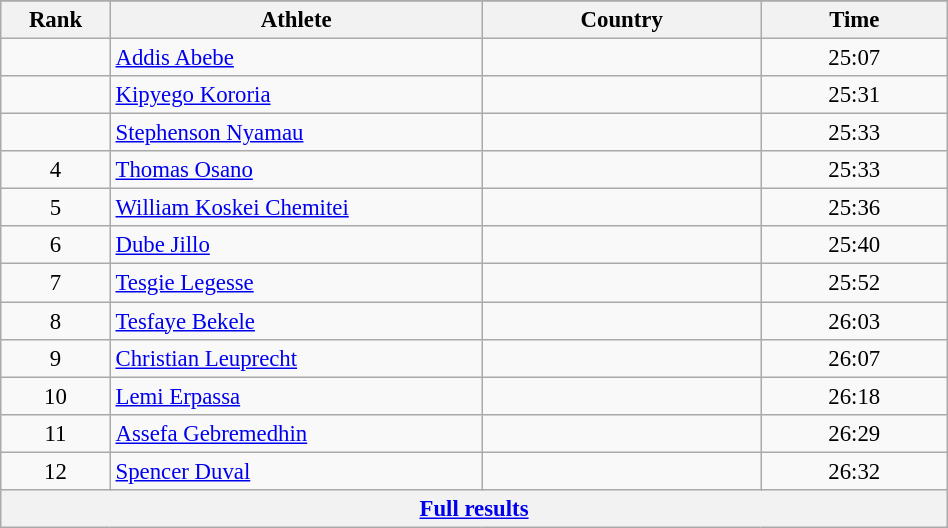<table class="wikitable sortable" style=" text-align:center; font-size:95%;" width="50%">
<tr>
</tr>
<tr>
<th width=5%>Rank</th>
<th width=20%>Athlete</th>
<th width=15%>Country</th>
<th width=10%>Time</th>
</tr>
<tr>
<td align=center></td>
<td align=left><a href='#'>Addis Abebe</a></td>
<td align=left></td>
<td>25:07</td>
</tr>
<tr>
<td align=center></td>
<td align=left><a href='#'>Kipyego Kororia</a></td>
<td align=left></td>
<td>25:31</td>
</tr>
<tr>
<td align=center></td>
<td align=left><a href='#'>Stephenson Nyamau</a></td>
<td align=left></td>
<td>25:33</td>
</tr>
<tr>
<td align=center>4</td>
<td align=left><a href='#'>Thomas Osano</a></td>
<td align=left></td>
<td>25:33</td>
</tr>
<tr>
<td align=center>5</td>
<td align=left><a href='#'>William Koskei Chemitei</a></td>
<td align=left></td>
<td>25:36</td>
</tr>
<tr>
<td align=center>6</td>
<td align=left><a href='#'>Dube Jillo</a></td>
<td align=left></td>
<td>25:40</td>
</tr>
<tr>
<td align=center>7</td>
<td align=left><a href='#'>Tesgie Legesse</a></td>
<td align=left></td>
<td>25:52</td>
</tr>
<tr>
<td align=center>8</td>
<td align=left><a href='#'>Tesfaye Bekele</a></td>
<td align=left></td>
<td>26:03</td>
</tr>
<tr>
<td align=center>9</td>
<td align=left><a href='#'>Christian Leuprecht</a></td>
<td align=left></td>
<td>26:07</td>
</tr>
<tr>
<td align=center>10</td>
<td align=left><a href='#'>Lemi Erpassa</a></td>
<td align=left></td>
<td>26:18</td>
</tr>
<tr>
<td align=center>11</td>
<td align=left><a href='#'>Assefa Gebremedhin</a></td>
<td align=left></td>
<td>26:29</td>
</tr>
<tr>
<td align=center>12</td>
<td align=left><a href='#'>Spencer Duval</a></td>
<td align=left></td>
<td>26:32</td>
</tr>
<tr class="sortbottom">
<th colspan=4 align=center><a href='#'>Full results</a></th>
</tr>
</table>
